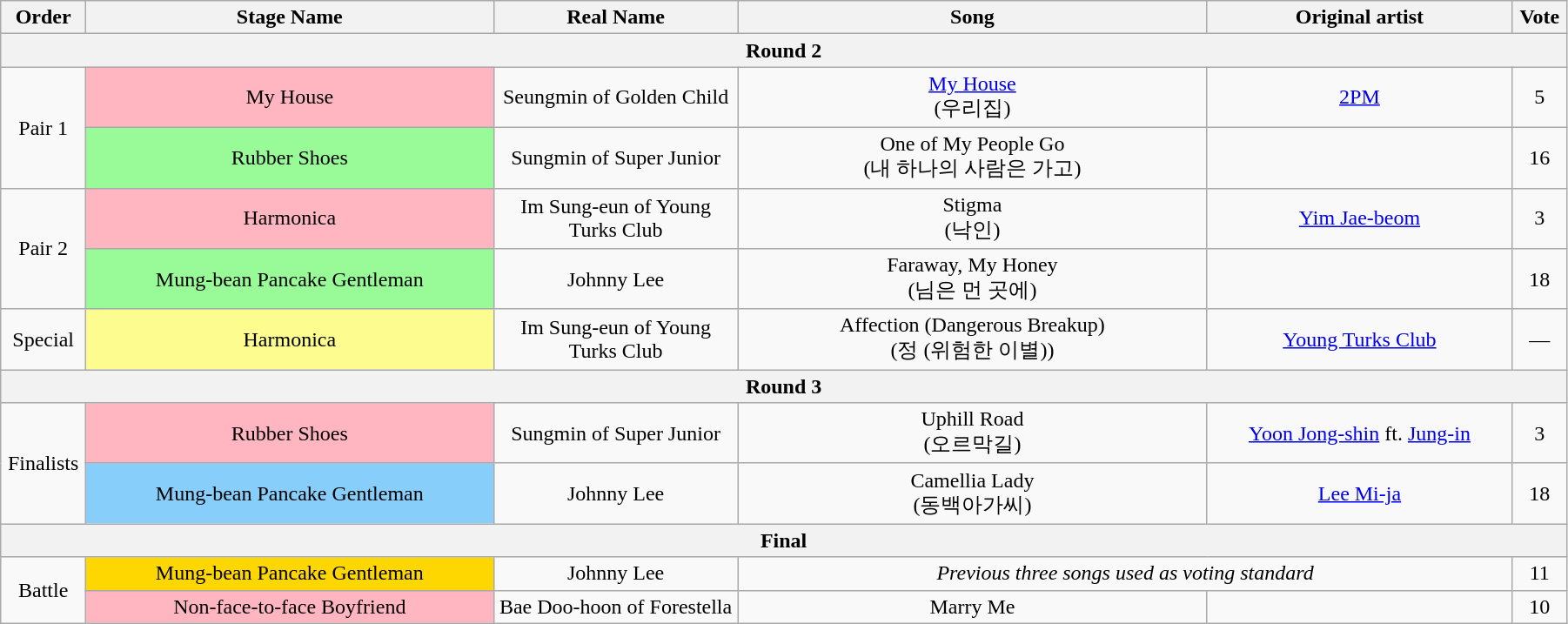<table class="wikitable" style="text-align:center; width:95%;">
<tr>
<th style="width:1%;">Order</th>
<th style="width:20%;">Stage Name</th>
<th style="width:12%;">Real Name</th>
<th style="width:23%;">Song</th>
<th style="width:15%;">Original artist</th>
<th style="width:1%;">Vote</th>
</tr>
<tr>
<th colspan=6>Round 2</th>
</tr>
<tr>
<td rowspan=2>Pair 1</td>
<td bgcolor="lightpink">My House</td>
<td>Seungmin of Golden Child</td>
<td><a href='#'>My House</a><br>(우리집)</td>
<td><a href='#'>2PM</a></td>
<td>5</td>
</tr>
<tr>
<td bgcolor="palegreen">Rubber Shoes</td>
<td>Sungmin of Super Junior</td>
<td>One of My People Go<br>(내 하나의 사람은 가고)</td>
<td></td>
<td>16</td>
</tr>
<tr>
<td rowspan=2>Pair 2</td>
<td bgcolor="lightpink">Harmonica</td>
<td>Im Sung-eun of Young Turks Club</td>
<td>Stigma<br>(낙인)</td>
<td><a href='#'>Yim Jae-beom</a></td>
<td>3</td>
</tr>
<tr>
<td bgcolor="palegreen">Mung-bean Pancake Gentleman</td>
<td>Johnny Lee</td>
<td>Faraway, My Honey<br>(님은 먼 곳에)</td>
<td></td>
<td>18</td>
</tr>
<tr>
<td>Special</td>
<td bgcolor="#FDFC8F">Harmonica</td>
<td>Im Sung-eun of Young Turks Club</td>
<td>Affection (Dangerous Breakup)<br>(정 (위험한 이별))</td>
<td><a href='#'>Young Turks Club</a></td>
<td>—</td>
</tr>
<tr>
<th colspan=6>Round 3</th>
</tr>
<tr>
<td rowspan=2>Finalists</td>
<td bgcolor="lightpink">Rubber Shoes</td>
<td>Sungmin of Super Junior</td>
<td>Uphill Road<br>(오르막길)</td>
<td><a href='#'>Yoon Jong-shin</a> ft. <a href='#'>Jung-in</a></td>
<td>3</td>
</tr>
<tr>
<td bgcolor="lightskyblue">Mung-bean Pancake Gentleman</td>
<td>Johnny Lee</td>
<td>Camellia Lady<br>(동백아가씨)</td>
<td><a href='#'>Lee Mi-ja</a></td>
<td>18</td>
</tr>
<tr>
<th colspan=6>Final</th>
</tr>
<tr>
<td rowspan=2>Battle</td>
<td bgcolor="gold">Mung-bean Pancake Gentleman</td>
<td>Johnny Lee</td>
<td colspan=2><em>Previous three songs used as voting standard</em></td>
<td>11</td>
</tr>
<tr>
<td bgcolor="lightpink">Non-face-to-face Boyfriend</td>
<td>Bae Doo-hoon of Forestella</td>
<td>Marry Me</td>
<td></td>
<td>10</td>
</tr>
</table>
